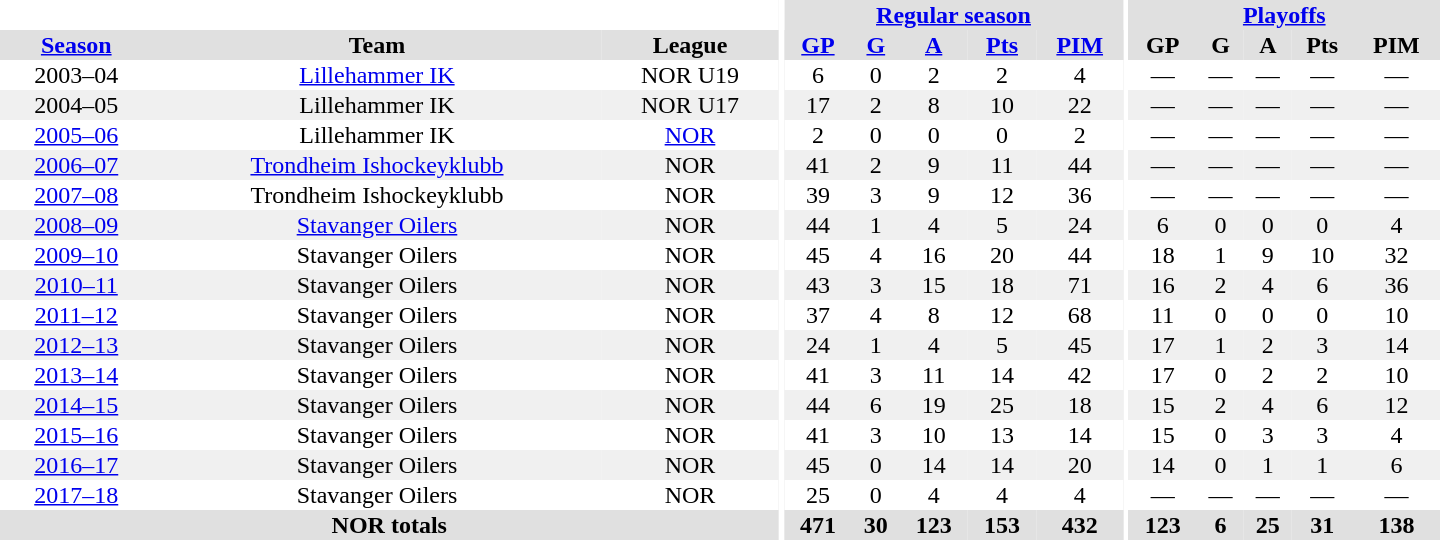<table border="0" cellpadding="1" cellspacing="0" style="text-align:center; width:60em">
<tr bgcolor="#e0e0e0">
<th colspan="3" bgcolor="#ffffff"></th>
<th rowspan="99" bgcolor="#ffffff"></th>
<th colspan="5"><a href='#'>Regular season</a></th>
<th rowspan="99" bgcolor="#ffffff"></th>
<th colspan="5"><a href='#'>Playoffs</a></th>
</tr>
<tr bgcolor="#e0e0e0">
<th><a href='#'>Season</a></th>
<th>Team</th>
<th>League</th>
<th><a href='#'>GP</a></th>
<th><a href='#'>G</a></th>
<th><a href='#'>A</a></th>
<th><a href='#'>Pts</a></th>
<th><a href='#'>PIM</a></th>
<th>GP</th>
<th>G</th>
<th>A</th>
<th>Pts</th>
<th>PIM</th>
</tr>
<tr>
<td>2003–04</td>
<td><a href='#'>Lillehammer IK</a></td>
<td>NOR U19</td>
<td>6</td>
<td>0</td>
<td>2</td>
<td>2</td>
<td>4</td>
<td>—</td>
<td>—</td>
<td>—</td>
<td>—</td>
<td>—</td>
</tr>
<tr bgcolor="#f0f0f0">
<td>2004–05</td>
<td>Lillehammer IK</td>
<td>NOR U17</td>
<td>17</td>
<td>2</td>
<td>8</td>
<td>10</td>
<td>22</td>
<td>—</td>
<td>—</td>
<td>—</td>
<td>—</td>
<td>—</td>
</tr>
<tr>
<td><a href='#'>2005–06</a></td>
<td>Lillehammer IK</td>
<td><a href='#'>NOR</a></td>
<td>2</td>
<td>0</td>
<td>0</td>
<td>0</td>
<td>2</td>
<td>—</td>
<td>—</td>
<td>—</td>
<td>—</td>
<td>—</td>
</tr>
<tr bgcolor="#f0f0f0">
<td><a href='#'>2006–07</a></td>
<td><a href='#'>Trondheim Ishockeyklubb</a></td>
<td>NOR</td>
<td>41</td>
<td>2</td>
<td>9</td>
<td>11</td>
<td>44</td>
<td>—</td>
<td>—</td>
<td>—</td>
<td>—</td>
<td>—</td>
</tr>
<tr>
<td><a href='#'>2007–08</a></td>
<td>Trondheim Ishockeyklubb</td>
<td>NOR</td>
<td>39</td>
<td>3</td>
<td>9</td>
<td>12</td>
<td>36</td>
<td>—</td>
<td>—</td>
<td>—</td>
<td>—</td>
<td>—</td>
</tr>
<tr bgcolor="#f0f0f0">
<td><a href='#'>2008–09</a></td>
<td><a href='#'>Stavanger Oilers</a></td>
<td>NOR</td>
<td>44</td>
<td>1</td>
<td>4</td>
<td>5</td>
<td>24</td>
<td>6</td>
<td>0</td>
<td>0</td>
<td>0</td>
<td>4</td>
</tr>
<tr>
<td><a href='#'>2009–10</a></td>
<td>Stavanger Oilers</td>
<td>NOR</td>
<td>45</td>
<td>4</td>
<td>16</td>
<td>20</td>
<td>44</td>
<td>18</td>
<td>1</td>
<td>9</td>
<td>10</td>
<td>32</td>
</tr>
<tr bgcolor="#f0f0f0">
<td><a href='#'>2010–11</a></td>
<td>Stavanger Oilers</td>
<td>NOR</td>
<td>43</td>
<td>3</td>
<td>15</td>
<td>18</td>
<td>71</td>
<td>16</td>
<td>2</td>
<td>4</td>
<td>6</td>
<td>36</td>
</tr>
<tr>
<td><a href='#'>2011–12</a></td>
<td>Stavanger Oilers</td>
<td>NOR</td>
<td>37</td>
<td>4</td>
<td>8</td>
<td>12</td>
<td>68</td>
<td>11</td>
<td>0</td>
<td>0</td>
<td>0</td>
<td>10</td>
</tr>
<tr bgcolor="#f0f0f0">
<td><a href='#'>2012–13</a></td>
<td>Stavanger Oilers</td>
<td>NOR</td>
<td>24</td>
<td>1</td>
<td>4</td>
<td>5</td>
<td>45</td>
<td>17</td>
<td>1</td>
<td>2</td>
<td>3</td>
<td>14</td>
</tr>
<tr>
<td><a href='#'>2013–14</a></td>
<td>Stavanger Oilers</td>
<td>NOR</td>
<td>41</td>
<td>3</td>
<td>11</td>
<td>14</td>
<td>42</td>
<td>17</td>
<td>0</td>
<td>2</td>
<td>2</td>
<td>10</td>
</tr>
<tr bgcolor="#f0f0f0">
<td><a href='#'>2014–15</a></td>
<td>Stavanger Oilers</td>
<td>NOR</td>
<td>44</td>
<td>6</td>
<td>19</td>
<td>25</td>
<td>18</td>
<td>15</td>
<td>2</td>
<td>4</td>
<td>6</td>
<td>12</td>
</tr>
<tr>
<td><a href='#'>2015–16</a></td>
<td>Stavanger Oilers</td>
<td>NOR</td>
<td>41</td>
<td>3</td>
<td>10</td>
<td>13</td>
<td>14</td>
<td>15</td>
<td>0</td>
<td>3</td>
<td>3</td>
<td>4</td>
</tr>
<tr bgcolor="#f0f0f0">
<td><a href='#'>2016–17</a></td>
<td>Stavanger Oilers</td>
<td>NOR</td>
<td>45</td>
<td>0</td>
<td>14</td>
<td>14</td>
<td>20</td>
<td>14</td>
<td>0</td>
<td>1</td>
<td>1</td>
<td>6</td>
</tr>
<tr>
<td><a href='#'>2017–18</a></td>
<td>Stavanger Oilers</td>
<td>NOR</td>
<td>25</td>
<td>0</td>
<td>4</td>
<td>4</td>
<td>4</td>
<td>—</td>
<td>—</td>
<td>—</td>
<td>—</td>
<td>—</td>
</tr>
<tr bgcolor="#e0e0e0">
<th colspan="3">NOR totals</th>
<th>471</th>
<th>30</th>
<th>123</th>
<th>153</th>
<th>432</th>
<th>123</th>
<th>6</th>
<th>25</th>
<th>31</th>
<th>138</th>
</tr>
</table>
